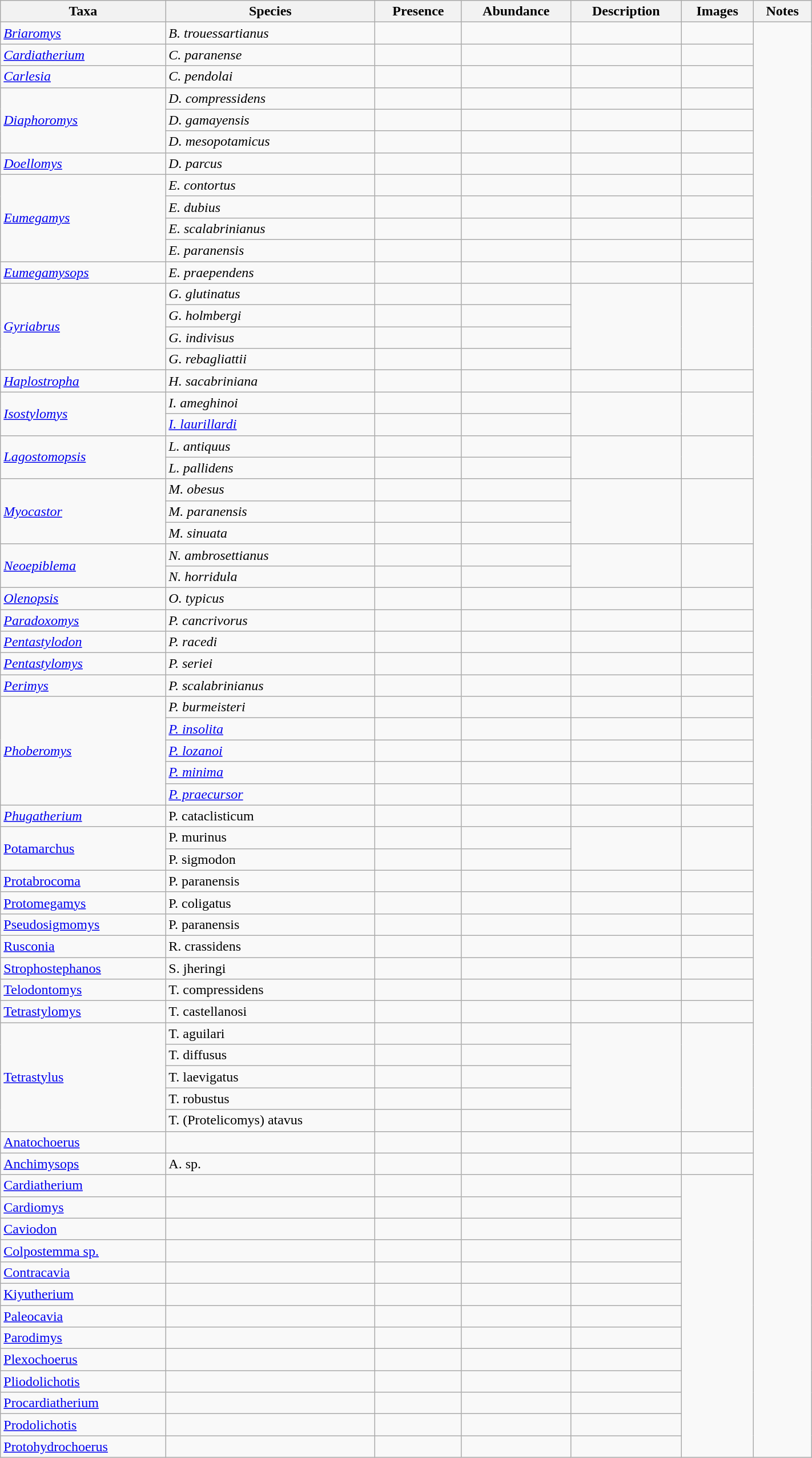<table class="wikitable sortable" align="center" width="75%">
<tr>
<th>Taxa</th>
<th>Species</th>
<th>Presence</th>
<th>Abundance</th>
<th>Description</th>
<th>Images</th>
<th>Notes</th>
</tr>
<tr>
<td><em><a href='#'>Briaromys</a></em></td>
<td><em>B. trouessartianus</em></td>
<td></td>
<td></td>
<td></td>
<td></td>
<td rowspan = 100></td>
</tr>
<tr>
<td><em><a href='#'>Cardiatherium</a></em></td>
<td><em>C. paranense</em></td>
<td></td>
<td></td>
<td></td>
<td></td>
</tr>
<tr>
<td><em><a href='#'>Carlesia</a></em></td>
<td><em>C. pendolai</em></td>
<td></td>
<td></td>
<td></td>
<td></td>
</tr>
<tr>
<td rowspan=3><em><a href='#'>Diaphoromys</a></em></td>
<td><em>D. compressidens</em></td>
<td></td>
<td></td>
<td></td>
<td></td>
</tr>
<tr>
<td><em>D. gamayensis</em></td>
<td></td>
<td></td>
<td></td>
<td></td>
</tr>
<tr>
<td><em>D. mesopotamicus</em></td>
<td></td>
<td></td>
<td></td>
<td></td>
</tr>
<tr>
<td><em><a href='#'>Doellomys</a></em></td>
<td><em>D. parcus</em></td>
<td></td>
<td></td>
<td></td>
<td></td>
</tr>
<tr>
<td rowspan = 4><em><a href='#'>Eumegamys</a></em></td>
<td><em>E. contortus</em></td>
<td></td>
<td></td>
<td></td>
<td></td>
</tr>
<tr>
<td><em>E. dubius</em></td>
<td></td>
<td></td>
<td></td>
<td></td>
</tr>
<tr>
<td><em>E. scalabrinianus</em></td>
<td></td>
<td></td>
<td></td>
<td></td>
</tr>
<tr>
<td><em>E. paranensis</em></td>
<td></td>
<td></td>
<td></td>
<td></td>
</tr>
<tr>
<td><em><a href='#'>Eumegamysops</a></em></td>
<td><em>E. praependens</em></td>
<td></td>
<td></td>
<td></td>
<td></td>
</tr>
<tr>
<td rowspan = 4><em><a href='#'>Gyriabrus</a></em></td>
<td><em>G. glutinatus</em></td>
<td></td>
<td></td>
<td rowspan = 4></td>
<td rowspan = 4></td>
</tr>
<tr>
<td><em>G. holmbergi</em></td>
<td></td>
<td></td>
</tr>
<tr>
<td><em>G. indivisus</em></td>
<td></td>
<td></td>
</tr>
<tr>
<td><em>G. rebagliattii</em></td>
<td></td>
<td></td>
</tr>
<tr>
<td><em><a href='#'>Haplostropha</a></em></td>
<td><em>H. sacabriniana</em></td>
<td></td>
<td></td>
<td></td>
<td></td>
</tr>
<tr>
<td rowspan = 2><em><a href='#'>Isostylomys</a></em></td>
<td><em>I. ameghinoi</em></td>
<td></td>
<td></td>
<td rowspan = 2></td>
<td rowspan = 2></td>
</tr>
<tr>
<td><em><a href='#'>I. laurillardi</a></em></td>
<td></td>
<td></td>
</tr>
<tr>
<td rowspan = 2><em><a href='#'>Lagostomopsis</a></em></td>
<td><em>L. antiquus</em></td>
<td></td>
<td></td>
<td rowspan = 2></td>
<td rowspan = 2></td>
</tr>
<tr>
<td><em>L. pallidens</em></td>
<td></td>
<td></td>
</tr>
<tr>
<td rowspan = 3><em><a href='#'>Myocastor</a></em></td>
<td><em>M. obesus</em></td>
<td></td>
<td></td>
<td rowspan =3></td>
<td rowspan = 3></td>
</tr>
<tr>
<td><em>M. paranensis</em></td>
<td></td>
<td></td>
</tr>
<tr>
<td><em>M. sinuata</em></td>
<td></td>
<td></td>
</tr>
<tr>
<td rowspan = 2><em><a href='#'>Neoepiblema</a></em></td>
<td><em>N. ambrosettianus</em></td>
<td></td>
<td></td>
<td rowspan = 2></td>
<td rowspan =2></td>
</tr>
<tr>
<td><em>N. horridula</em></td>
<td></td>
<td></td>
</tr>
<tr>
<td><em><a href='#'>Olenopsis</a></em></td>
<td><em>O. typicus</em></td>
<td></td>
<td></td>
<td></td>
<td></td>
</tr>
<tr>
<td><em><a href='#'>Paradoxomys</a></em></td>
<td><em>P. cancrivorus</em></td>
<td></td>
<td></td>
<td></td>
<td></td>
</tr>
<tr>
<td><em><a href='#'>Pentastylodon</a></em></td>
<td><em>P. racedi</em></td>
<td></td>
<td></td>
<td></td>
<td></td>
</tr>
<tr>
<td><em><a href='#'>Pentastylomys</a></em></td>
<td><em>P. seriei</em></td>
<td></td>
<td></td>
<td></td>
<td></td>
</tr>
<tr>
<td><em><a href='#'>Perimys</a></em></td>
<td><em>P. scalabrinianus</em></td>
<td></td>
<td></td>
<td></td>
<td></td>
</tr>
<tr>
<td rowspan = 5><em><a href='#'>Phoberomys</a></em></td>
<td><em>P. burmeisteri</em></td>
<td></td>
<td></td>
<td></td>
<td></td>
</tr>
<tr>
<td><em><a href='#'>P. insolita</a></em></td>
<td></td>
<td></td>
<td></td>
<td></td>
</tr>
<tr>
<td><em><a href='#'>P. lozanoi</a></em></td>
<td></td>
<td></td>
<td></td>
<td></td>
</tr>
<tr>
<td><em><a href='#'>P. minima</a></em></td>
<td></td>
<td></td>
<td></td>
<td></td>
</tr>
<tr>
<td><em><a href='#'>P. praecursor</a></em></td>
<td></td>
<td></td>
<td></td>
<td></td>
</tr>
<tr>
<td><em><a href='#'>Phugatherium</a></td>
<td></em>P. cataclisticum<em></td>
<td></td>
<td></td>
<td></td>
<td></td>
</tr>
<tr>
<td rowspan =2></em><a href='#'>Potamarchus</a><em></td>
<td></em>P. murinus<em></td>
<td></td>
<td></td>
<td rowspan =2></td>
<td rowspan =2></td>
</tr>
<tr>
<td></em>P. sigmodon<em></td>
<td></td>
<td></td>
</tr>
<tr>
<td></em><a href='#'>Protabrocoma</a><em></td>
<td></em>P. paranensis<em></td>
<td></td>
<td></td>
<td></td>
<td></td>
</tr>
<tr>
<td></em><a href='#'>Protomegamys</a><em></td>
<td></em>P. coligatus<em></td>
<td></td>
<td></td>
<td></td>
<td></td>
</tr>
<tr>
<td></em><a href='#'>Pseudosigmomys</a><em></td>
<td></em>P. paranensis<em></td>
<td></td>
<td></td>
<td></td>
<td></td>
</tr>
<tr>
<td></em><a href='#'>Rusconia</a><em></td>
<td></em>R. crassidens<em></td>
<td></td>
<td></td>
<td></td>
<td></td>
</tr>
<tr>
<td></em><a href='#'>Strophostephanos</a><em></td>
<td></em>S. jheringi<em></td>
<td></td>
<td></td>
<td></td>
<td></td>
</tr>
<tr>
<td></em><a href='#'>Telodontomys</a><em></td>
<td></em>T. compressidens<em></td>
<td></td>
<td></td>
<td></td>
<td></td>
</tr>
<tr>
<td></em><a href='#'>Tetrastylomys</a><em></td>
<td></em>T. castellanosi<em></td>
<td></td>
<td></td>
<td></td>
<td></td>
</tr>
<tr>
<td rowspan = 5></em><a href='#'>Tetrastylus</a><em></td>
<td></em>T. aguilari<em></td>
<td></td>
<td></td>
<td rowspan =5></td>
<td rowspan = 5></td>
</tr>
<tr>
<td></em>T. diffusus<em></td>
<td></td>
<td></td>
</tr>
<tr>
<td></em>T. laevigatus<em></td>
<td></td>
<td></td>
</tr>
<tr>
<td></em>T. robustus<em></td>
<td></td>
<td></td>
</tr>
<tr>
<td></em>T. (Protelicomys) atavus<em></td>
<td></td>
<td></td>
</tr>
<tr>
<td></em><a href='#'>Anatochoerus</a><em></td>
<td></td>
<td></td>
<td></td>
<td></td>
</tr>
<tr>
<td></em><a href='#'>Anchimysops</a><em></td>
<td></em>A. sp.<em></td>
<td></td>
<td></td>
<td></td>
<td></td>
</tr>
<tr>
<td></em><a href='#'>Cardiatherium</a><em></td>
<td></td>
<td></td>
<td></td>
<td></td>
</tr>
<tr>
<td></em><a href='#'>Cardiomys</a><em></td>
<td></td>
<td></td>
<td></td>
<td></td>
</tr>
<tr>
<td></em><a href='#'>Caviodon</a><em></td>
<td></td>
<td></td>
<td></td>
<td></td>
</tr>
<tr>
<td></em><a href='#'>Colpostemma sp.</a><em></td>
<td></td>
<td></td>
<td></td>
<td></td>
</tr>
<tr>
<td></em><a href='#'>Contracavia</a><em></td>
<td></td>
<td></td>
<td></td>
<td></td>
</tr>
<tr>
<td></em><a href='#'>Kiyutherium</a><em></td>
<td></td>
<td></td>
<td></td>
<td></td>
</tr>
<tr>
<td></em><a href='#'>Paleocavia</a><em></td>
<td></td>
<td></td>
<td></td>
<td></td>
</tr>
<tr>
<td></em><a href='#'>Parodimys</a><em></td>
<td></td>
<td></td>
<td></td>
<td></td>
</tr>
<tr>
<td></em><a href='#'>Plexochoerus</a><em></td>
<td></td>
<td></td>
<td></td>
<td></td>
</tr>
<tr>
<td></em><a href='#'>Pliodolichotis</a><em></td>
<td></td>
<td></td>
<td></td>
<td></td>
</tr>
<tr>
<td></em><a href='#'>Procardiatherium</a><em></td>
<td></td>
<td></td>
<td></td>
<td></td>
</tr>
<tr>
<td></em><a href='#'>Prodolichotis</a><em></td>
<td></td>
<td></td>
<td></td>
<td></td>
</tr>
<tr>
<td></em><a href='#'>Protohydrochoerus</a><em></td>
<td></td>
<td></td>
<td></td>
<td></td>
</tr>
</table>
